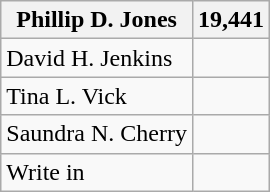<table class="wikitable">
<tr>
<th>Phillip D. Jones</th>
<th>19,441</th>
</tr>
<tr>
<td>David H. Jenkins</td>
<td></td>
</tr>
<tr>
<td>Tina L. Vick</td>
<td></td>
</tr>
<tr>
<td>Saundra N. Cherry</td>
<td></td>
</tr>
<tr>
<td>Write in</td>
<td></td>
</tr>
</table>
